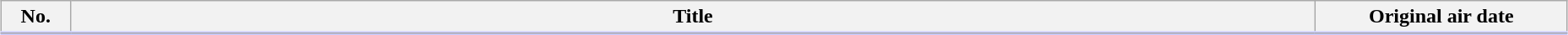<table class="wikitable" style="width:98%; margin:auto; background:#FFF;">
<tr style="border-bottom: 3px solid #CCF">
<th style="width:3em;">No.</th>
<th>Title</th>
<th style="width:12em;">Original air date</th>
</tr>
<tr>
</tr>
</table>
